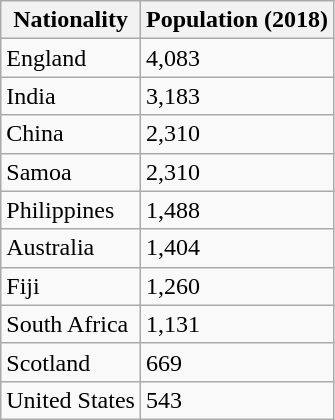<table class="wikitable floatright">
<tr>
<th>Nationality</th>
<th>Population (2018)</th>
</tr>
<tr>
<td>England</td>
<td>4,083</td>
</tr>
<tr>
<td>India</td>
<td>3,183</td>
</tr>
<tr>
<td>China</td>
<td>2,310</td>
</tr>
<tr>
<td>Samoa</td>
<td>2,310</td>
</tr>
<tr>
<td>Philippines</td>
<td>1,488</td>
</tr>
<tr>
<td>Australia</td>
<td>1,404</td>
</tr>
<tr>
<td>Fiji</td>
<td>1,260</td>
</tr>
<tr>
<td>South Africa</td>
<td>1,131</td>
</tr>
<tr>
<td>Scotland</td>
<td>669</td>
</tr>
<tr>
<td>United States</td>
<td>543</td>
</tr>
</table>
